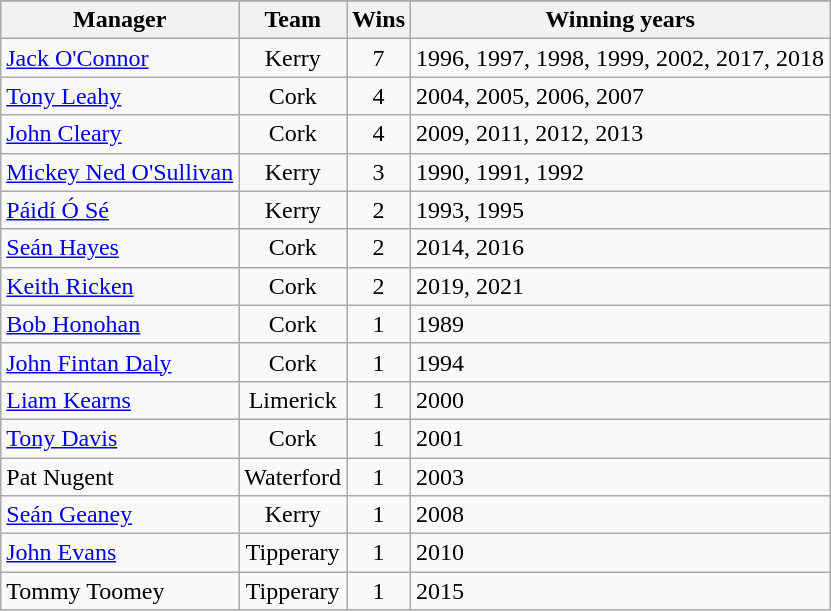<table class="wikitable">
<tr>
</tr>
<tr>
<th>Manager</th>
<th>Team</th>
<th>Wins</th>
<th>Winning years</th>
</tr>
<tr>
<td> <a href='#'>Jack O'Connor</a></td>
<td style="text-align:center">Kerry</td>
<td style="text-align:center;">7</td>
<td>1996, 1997, 1998, 1999, 2002, 2017, 2018</td>
</tr>
<tr>
<td> <a href='#'>Tony Leahy</a></td>
<td style="text-align:center">Cork</td>
<td style="text-align:center;">4</td>
<td>2004, 2005, 2006, 2007</td>
</tr>
<tr>
<td> <a href='#'>John Cleary</a></td>
<td style="text-align:center">Cork</td>
<td style="text-align:center;">4</td>
<td>2009, 2011, 2012, 2013</td>
</tr>
<tr>
<td> <a href='#'>Mickey Ned O'Sullivan</a></td>
<td style="text-align:center">Kerry</td>
<td style="text-align:center;">3</td>
<td>1990, 1991, 1992</td>
</tr>
<tr>
<td> <a href='#'>Páidí Ó Sé</a></td>
<td style="text-align:center">Kerry</td>
<td style="text-align:center;">2</td>
<td>1993, 1995</td>
</tr>
<tr>
<td> <a href='#'>Seán Hayes</a></td>
<td style="text-align:center">Cork</td>
<td style="text-align:center;">2</td>
<td>2014, 2016</td>
</tr>
<tr>
<td> <a href='#'>Keith Ricken</a></td>
<td style="text-align:center">Cork</td>
<td style="text-align:center;">2</td>
<td>2019, 2021</td>
</tr>
<tr>
<td> <a href='#'>Bob Honohan</a></td>
<td style="text-align:center">Cork</td>
<td style="text-align:center;">1</td>
<td>1989</td>
</tr>
<tr>
<td> <a href='#'>John Fintan Daly</a></td>
<td style="text-align:center">Cork</td>
<td style="text-align:center;">1</td>
<td>1994</td>
</tr>
<tr>
<td> <a href='#'>Liam Kearns</a></td>
<td style="text-align:center">Limerick</td>
<td style="text-align:center;">1</td>
<td>2000</td>
</tr>
<tr>
<td> <a href='#'>Tony Davis</a></td>
<td style="text-align:center">Cork</td>
<td style="text-align:center;">1</td>
<td>2001</td>
</tr>
<tr>
<td> Pat Nugent</td>
<td style="text-align:center">Waterford</td>
<td style="text-align:center;">1</td>
<td>2003</td>
</tr>
<tr>
<td> <a href='#'>Seán Geaney</a></td>
<td style="text-align:center">Kerry</td>
<td style="text-align:center;">1</td>
<td>2008</td>
</tr>
<tr>
<td> <a href='#'>John Evans</a></td>
<td style="text-align:center">Tipperary</td>
<td style="text-align:center;">1</td>
<td>2010</td>
</tr>
<tr>
<td> Tommy Toomey</td>
<td style="text-align:center">Tipperary</td>
<td style="text-align:center;">1</td>
<td>2015</td>
</tr>
</table>
